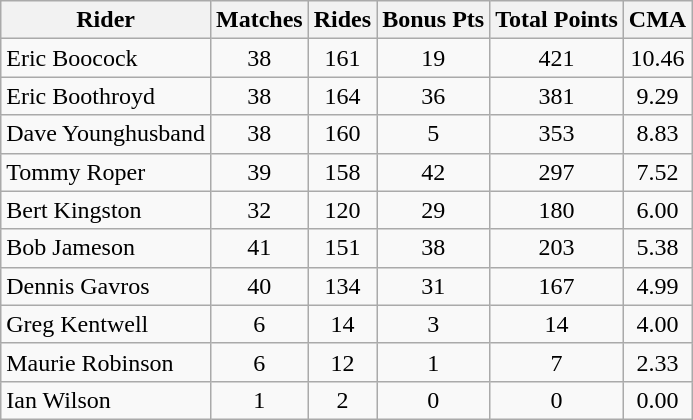<table class="wikitable">
<tr |align = "center" |>
<th>Rider</th>
<th>Matches</th>
<th>Rides</th>
<th>Bonus Pts</th>
<th>Total Points</th>
<th>CMA</th>
</tr>
<tr>
<td>Eric Boocock</td>
<td align = "center">38</td>
<td align = "center">161</td>
<td align = "center">19</td>
<td align = "center">421</td>
<td align = "center">10.46</td>
</tr>
<tr>
<td>Eric Boothroyd</td>
<td align = "center">38</td>
<td align = "center">164</td>
<td align = "center">36</td>
<td align = "center">381</td>
<td align = "center">9.29</td>
</tr>
<tr>
<td>Dave Younghusband</td>
<td align = "center">38</td>
<td align = "center">160</td>
<td align = "center">5</td>
<td align = "center">353</td>
<td align = "center">8.83</td>
</tr>
<tr>
<td>Tommy Roper</td>
<td align = "center">39</td>
<td align = "center">158</td>
<td align = "center">42</td>
<td align = "center">297</td>
<td align = "center">7.52</td>
</tr>
<tr>
<td>Bert Kingston</td>
<td align = "center">32</td>
<td align = "center">120</td>
<td align = "center">29</td>
<td align = "center">180</td>
<td align = "center">6.00</td>
</tr>
<tr>
<td>Bob Jameson</td>
<td align = "center">41</td>
<td align = "center">151</td>
<td align = "center">38</td>
<td align = "center">203</td>
<td align = "center">5.38</td>
</tr>
<tr>
<td>Dennis Gavros</td>
<td align = "center">40</td>
<td align = "center">134</td>
<td align = "center">31</td>
<td align = "center">167</td>
<td align = "center">4.99</td>
</tr>
<tr>
<td>Greg Kentwell</td>
<td align = "center">6</td>
<td align = "center">14</td>
<td align = "center">3</td>
<td align = "center">14</td>
<td align = "center">4.00</td>
</tr>
<tr>
<td>Maurie Robinson</td>
<td align = "center">6</td>
<td align = "center">12</td>
<td align = "center">1</td>
<td align = "center">7</td>
<td align = "center">2.33</td>
</tr>
<tr>
<td>Ian Wilson</td>
<td align = "center">1</td>
<td align = "center">2</td>
<td align = "center">0</td>
<td align = "center">0</td>
<td align = "center">0.00</td>
</tr>
</table>
